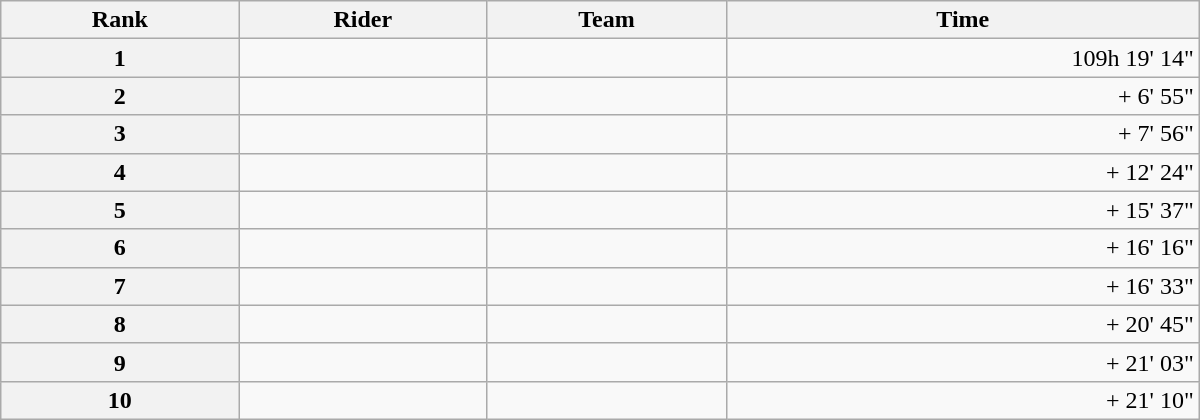<table class="wikitable" style="width:50em;margin-bottom:0;">
<tr>
<th scope="col">Rank</th>
<th scope="col">Rider</th>
<th scope="col">Team</th>
<th scope="col">Time</th>
</tr>
<tr>
<th scope="row">1</th>
<td> </td>
<td></td>
<td style="text-align:right;">109h 19' 14"</td>
</tr>
<tr>
<th scope="row">2</th>
<td></td>
<td></td>
<td style="text-align:right;">+ 6' 55"</td>
</tr>
<tr>
<th scope="row">3</th>
<td> </td>
<td></td>
<td style="text-align:right;">+ 7' 56"</td>
</tr>
<tr>
<th scope="row">4</th>
<td></td>
<td></td>
<td style="text-align:right;">+ 12' 24"</td>
</tr>
<tr>
<th scope="row">5</th>
<td></td>
<td></td>
<td style="text-align:right;">+ 15' 37"</td>
</tr>
<tr>
<th scope="row">6</th>
<td></td>
<td></td>
<td style="text-align:right;">+ 16' 16"</td>
</tr>
<tr>
<th scope="row">7</th>
<td></td>
<td></td>
<td style="text-align:right;">+ 16' 33"</td>
</tr>
<tr>
<th scope="row">8</th>
<td></td>
<td></td>
<td style="text-align:right;">+ 20' 45"</td>
</tr>
<tr>
<th scope="row">9</th>
<td></td>
<td></td>
<td style="text-align:right;">+ 21' 03"</td>
</tr>
<tr>
<th scope="row">10</th>
<td></td>
<td></td>
<td style="text-align:right;">+ 21' 10"</td>
</tr>
</table>
